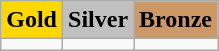<table class="wikitable">
<tr>
<td align=center style="background:gold;"> <strong>Gold</strong></td>
<td align=center style="background:silver;"> <strong>Silver</strong></td>
<td align=center style="background:#cc9966;"> <strong>Bronze</strong></td>
</tr>
<tr>
<td></td>
<td></td>
<td></td>
</tr>
</table>
